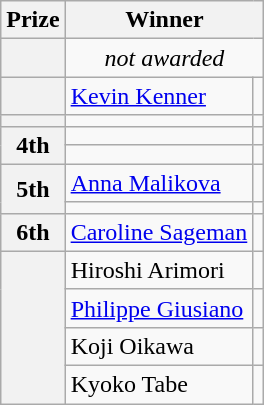<table class="wikitable">
<tr>
<th>Prize</th>
<th colspan="2">Winner</th>
</tr>
<tr>
<th></th>
<td colspan="2" align="center"><em>not awarded</em></td>
</tr>
<tr>
<th></th>
<td><a href='#'>Kevin Kenner</a></td>
<td></td>
</tr>
<tr>
<th></th>
<td></td>
<td></td>
</tr>
<tr>
<th rowspan="2">4th</th>
<td></td>
<td></td>
</tr>
<tr>
<td></td>
<td></td>
</tr>
<tr>
<th rowspan="2">5th</th>
<td><a href='#'>Anna Malikova</a></td>
<td></td>
</tr>
<tr>
<td></td>
<td></td>
</tr>
<tr>
<th>6th</th>
<td><a href='#'>Caroline Sageman</a></td>
<td></td>
</tr>
<tr>
<th rowspan="4"></th>
<td>Hiroshi Arimori</td>
<td></td>
</tr>
<tr>
<td><a href='#'>Philippe Giusiano</a></td>
<td></td>
</tr>
<tr>
<td>Koji Oikawa</td>
<td></td>
</tr>
<tr>
<td>Kyoko Tabe</td>
<td></td>
</tr>
</table>
